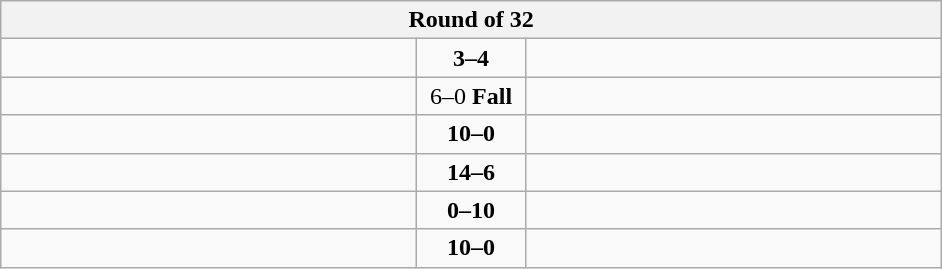<table class="wikitable" style="text-align: center;">
<tr>
<th colspan=3>Round of 32</th>
</tr>
<tr>
<td align=left width="270"></td>
<td align=center width="65"><strong>3–4</strong></td>
<td align=left width="270"><strong></strong></td>
</tr>
<tr>
<td align=left><strong></strong></td>
<td align=center>6–0 <strong>Fall</strong></td>
<td align=left></td>
</tr>
<tr>
<td align=left><strong></strong></td>
<td align=center><strong>10–0</strong></td>
<td align=left></td>
</tr>
<tr>
<td align=left><strong></strong></td>
<td align=center><strong>14–6</strong></td>
<td align=left></td>
</tr>
<tr>
<td align=left></td>
<td align=center><strong>0–10</strong></td>
<td align=left><strong></strong></td>
</tr>
<tr>
<td align=left><strong></strong></td>
<td align=center><strong>10–0</strong></td>
<td align=left></td>
</tr>
</table>
